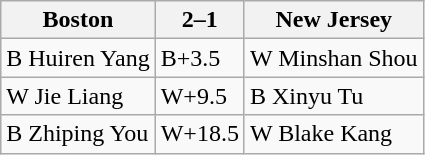<table class="wikitable">
<tr>
<th>Boston</th>
<th>2–1</th>
<th>New Jersey</th>
</tr>
<tr>
<td>B Huiren Yang</td>
<td>B+3.5</td>
<td>W Minshan Shou</td>
</tr>
<tr>
<td>W Jie Liang</td>
<td>W+9.5</td>
<td>B Xinyu Tu</td>
</tr>
<tr>
<td>B Zhiping You</td>
<td>W+18.5</td>
<td>W Blake Kang</td>
</tr>
</table>
